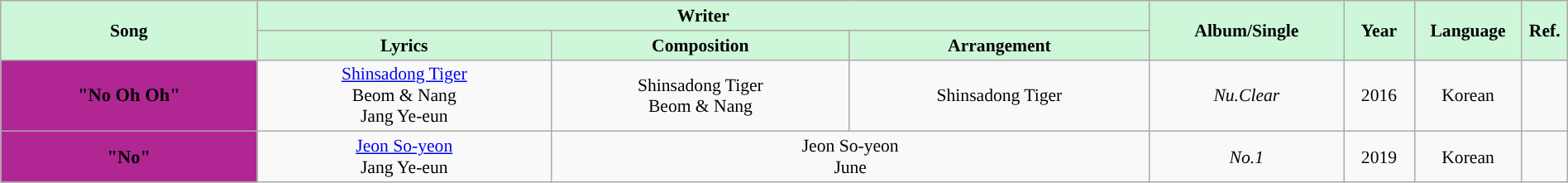<table class="wikitable" style="margin:0.5em auto; clear:both; font-size:.9em; text-align:center; width:100%">
<tr>
<th rowspan="2" style="width:200px; background:#CEF6D8;">Song</th>
<th colspan="3" style="width:900px; background:#CEF6D8;">Writer</th>
<th rowspan="2" style="width:150px; background:#CEF6D8;">Album/Single</th>
<th rowspan="2" style="width:50px; background:#CEF6D8;">Year</th>
<th rowspan="2" style="width:80px; background:#CEF6D8;">Language</th>
<th rowspan="2" style="width:30px; background:#CEF6D8;">Ref.</th>
</tr>
<tr>
<th style=background:#CEF6D8;">Lyrics</th>
<th style=background:#CEF6D8;">Composition</th>
<th style=background:#CEF6D8;">Arrangement</th>
</tr>
<tr>
<th scope="row" style="background-color:#B02693; font-size:15px;">"<strong>No Oh Oh</strong>" <br> </th>
<td><a href='#'>Shinsadong Tiger</a><br> Beom & Nang<br> Jang Ye-eun</td>
<td>Shinsadong Tiger<br> Beom & Nang</td>
<td>Shinsadong Tiger</td>
<td><em>Nu.Clear</em></td>
<td>2016</td>
<td>Korean</td>
<td></td>
</tr>
<tr>
<th scope="row" style="background-color:#B02693; font-size:15px;">"<strong>No</strong>" </th>
<td><a href='#'>Jeon So-yeon</a><br> Jang Ye-eun</td>
<td colspan="2">Jeon So-yeon<br> June</td>
<td><em>No.1</em></td>
<td>2019</td>
<td>Korean</td>
<td></td>
</tr>
</table>
